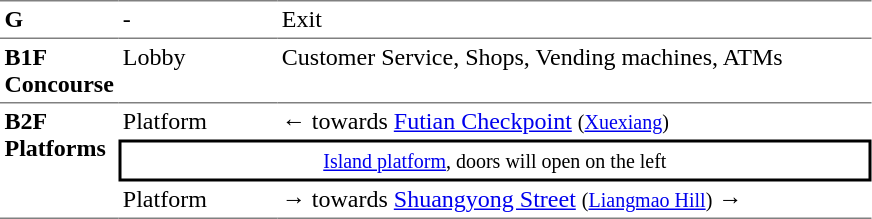<table table border=0 cellspacing=0 cellpadding=3>
<tr>
<td style="border-top:solid 1px gray;" width=50 valign=top><strong>G</strong></td>
<td style="border-top:solid 1px gray;" width=100 valign=top>-</td>
<td style="border-top:solid 1px gray;" width=390 valign=top>Exit</td>
</tr>
<tr>
<td style="border-bottom:solid 1px gray; border-top:solid 1px gray;" valign=top width=50><strong>B1F<br>Concourse</strong></td>
<td style="border-bottom:solid 1px gray; border-top:solid 1px gray;" valign=top width=100>Lobby</td>
<td style="border-bottom:solid 1px gray; border-top:solid 1px gray;" valign=top width=390>Customer Service, Shops, Vending machines, ATMs</td>
</tr>
<tr>
<td style="border-bottom:solid 1px gray;" rowspan=4 valign=top><strong>B2F<br>Platforms</strong></td>
<td>Platform</td>
<td>←  towards <a href='#'>Futian Checkpoint</a> <small>(<a href='#'>Xuexiang</a>)</small></td>
</tr>
<tr>
<td style="border-right:solid 2px black;border-left:solid 2px black;border-top:solid 2px black;border-bottom:solid 2px black;text-align:center;" colspan=2><small><a href='#'>Island platform</a>, doors will open on the left</small></td>
</tr>
<tr>
<td style="border-bottom:solid 1px gray;">Platform</td>
<td style="border-bottom:solid 1px gray;"><span>→</span>  towards <a href='#'>Shuangyong Street</a> <small>(<a href='#'>Liangmao Hill</a>)</small> →</td>
</tr>
</table>
